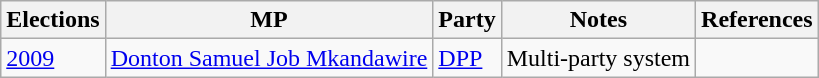<table class="wikitable">
<tr>
<th>Elections</th>
<th>MP</th>
<th>Party</th>
<th>Notes</th>
<th>References</th>
</tr>
<tr>
<td><a href='#'>2009</a></td>
<td><a href='#'>Donton Samuel Job Mkandawire</a></td>
<td><a href='#'>DPP</a></td>
<td>Multi-party system</td>
<td></td>
</tr>
</table>
